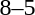<table style="text-align:center">
<tr>
<th width=200></th>
<th width=100></th>
<th width=200></th>
</tr>
<tr>
<td align=right><strong></strong></td>
<td>8–5</td>
<td align=left></td>
</tr>
</table>
